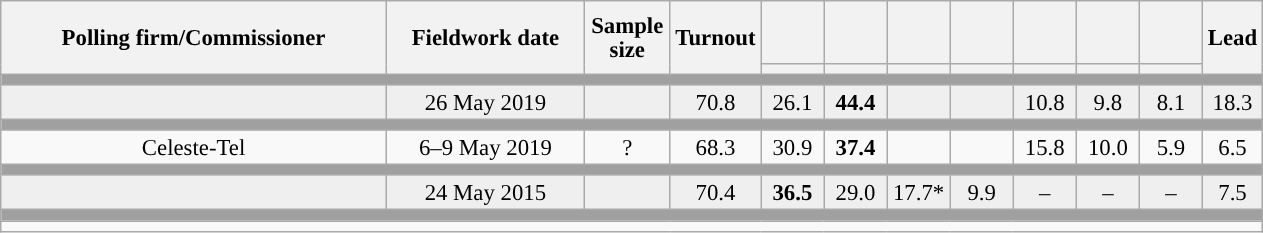<table class="wikitable collapsible collapsed" style="text-align:center; font-size:95%; line-height:16px;">
<tr style="height:42px;">
<th style="width:250px;" rowspan="2">Polling firm/Commissioner</th>
<th style="width:125px;" rowspan="2">Fieldwork date</th>
<th style="width:50px;" rowspan="2">Sample size</th>
<th style="width:45px;" rowspan="2">Turnout</th>
<th style="width:35px;"></th>
<th style="width:35px;"></th>
<th style="width:35px;"></th>
<th style="width:35px;"></th>
<th style="width:35px;"></th>
<th style="width:35px;"></th>
<th style="width:35px;"></th>
<th style="width:30px;" rowspan="2">Lead</th>
</tr>
<tr>
<th style="color:inherit;background:"></th>
<th style="color:inherit;background:"></th>
<th style="color:inherit;background:"></th>
<th style="color:inherit;background:"></th>
<th style="color:inherit;background:"></th>
<th style="color:inherit;background:"></th>
<th style="color:inherit;background:"></th>
</tr>
<tr>
<td colspan="12" style="background:#A0A0A0"></td>
</tr>
<tr style="background:#EFEFEF;">
<td><strong></strong></td>
<td>26 May 2019</td>
<td></td>
<td>70.8</td>
<td>26.1<br></td>
<td><strong>44.4</strong><br></td>
<td></td>
<td></td>
<td>10.8<br></td>
<td>9.8<br></td>
<td>8.1<br></td>
<td style="background:">18.3</td>
</tr>
<tr>
<td colspan="12" style="background:#A0A0A0"></td>
</tr>
<tr>
<td>Celeste-Tel</td>
<td>6–9 May 2019</td>
<td>?</td>
<td>68.3</td>
<td>30.9<br></td>
<td><strong>37.4</strong><br></td>
<td></td>
<td></td>
<td>15.8<br></td>
<td>10.0<br></td>
<td>5.9<br></td>
<td style="background:">6.5</td>
</tr>
<tr>
<td colspan="12" style="background:#A0A0A0"></td>
</tr>
<tr style="background:#EFEFEF;">
<td><strong></strong></td>
<td>24 May 2015</td>
<td></td>
<td>70.4</td>
<td><strong>36.5</strong><br></td>
<td>29.0<br></td>
<td>17.7*<br></td>
<td>9.9<br></td>
<td>–</td>
<td>–</td>
<td>–</td>
<td style="background:">7.5</td>
</tr>
<tr>
<td colspan="12" style="background:#A0A0A0"></td>
</tr>
<tr>
<td align="left" colspan="12"></td>
</tr>
</table>
